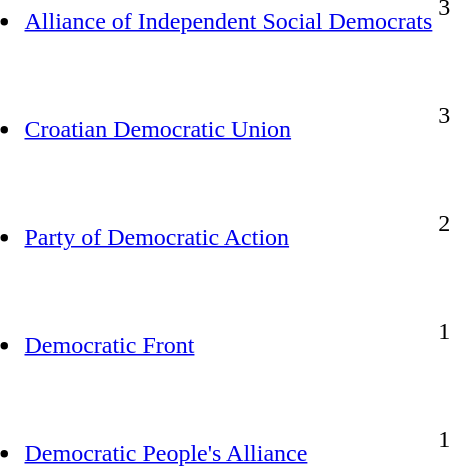<table>
<tr>
<td><br><ul><li><a href='#'>Alliance of Independent Social Democrats</a></li></ul></td>
<td><div>3</div></td>
</tr>
<tr>
<td><br><ul><li><a href='#'>Croatian Democratic Union</a></li></ul></td>
<td><div>3</div></td>
</tr>
<tr>
<td><br><ul><li><a href='#'>Party of Democratic Action</a></li></ul></td>
<td><div>2</div></td>
</tr>
<tr>
<td><br><ul><li><a href='#'>Democratic Front</a></li></ul></td>
<td><div>1</div></td>
</tr>
<tr>
<td><br><ul><li><a href='#'>Democratic People's Alliance</a></li></ul></td>
<td><div>1</div></td>
</tr>
</table>
